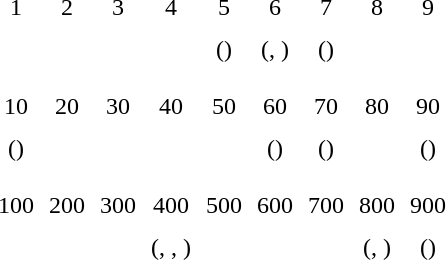<table cellpadding=4 style="text-align:center;" class="Unicode" summary="Letters of the Early Cyrillic alphabet">
<tr>
<td>1</td>
<td>2</td>
<td>3</td>
<td>4</td>
<td>5</td>
<td>6</td>
<td>7</td>
<td>8</td>
<td>9</td>
</tr>
<tr>
<td></td>
<td></td>
<td></td>
<td></td>
<td> ()</td>
<td> (, )</td>
<td> ()</td>
<td></td>
<td></td>
</tr>
<tr>
<td colspan="9"></td>
</tr>
<tr>
<td>10</td>
<td>20</td>
<td>30</td>
<td>40</td>
<td>50</td>
<td>60</td>
<td>70</td>
<td>80</td>
<td>90</td>
</tr>
<tr>
<td> ()</td>
<td></td>
<td></td>
<td></td>
<td></td>
<td> ()</td>
<td> ()</td>
<td></td>
<td> ()</td>
</tr>
<tr>
<td colspan="9"></td>
</tr>
<tr>
<td>100</td>
<td>200</td>
<td>300</td>
<td>400</td>
<td>500</td>
<td>600</td>
<td>700</td>
<td>800</td>
<td>900</td>
</tr>
<tr>
<td></td>
<td></td>
<td></td>
<td> (, , )</td>
<td></td>
<td></td>
<td></td>
<td> (, )</td>
<td> ()</td>
</tr>
</table>
